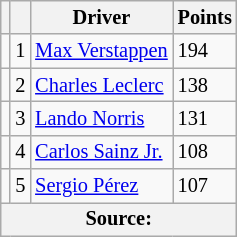<table class="wikitable" style="font-size: 85%;">
<tr>
<th scope="col"></th>
<th scope="col"></th>
<th scope="col">Driver</th>
<th scope="col">Points</th>
</tr>
<tr>
<td align="left"></td>
<td align="center">1</td>
<td> <a href='#'>Max Verstappen</a></td>
<td align="left">194</td>
</tr>
<tr>
<td align="left"></td>
<td align="center">2</td>
<td> <a href='#'>Charles Leclerc</a></td>
<td align="left">138</td>
</tr>
<tr>
<td align="left"></td>
<td align="center">3</td>
<td> <a href='#'>Lando Norris</a></td>
<td align="left">131</td>
</tr>
<tr>
<td align="left"></td>
<td align="center">4</td>
<td> <a href='#'>Carlos Sainz Jr.</a></td>
<td align="left">108</td>
</tr>
<tr>
<td align="left"></td>
<td align="center">5</td>
<td> <a href='#'>Sergio Pérez</a></td>
<td align="left">107</td>
</tr>
<tr>
<th colspan=4>Source:</th>
</tr>
</table>
